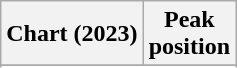<table class="wikitable sortable plainrowheaders">
<tr>
<th>Chart (2023)</th>
<th>Peak<br>position</th>
</tr>
<tr>
</tr>
<tr>
</tr>
</table>
